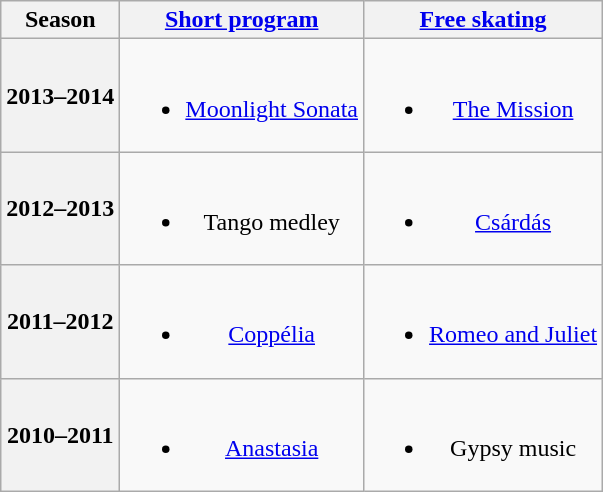<table class=wikitable style=text-align:center>
<tr>
<th>Season</th>
<th><a href='#'>Short program</a></th>
<th><a href='#'>Free skating</a></th>
</tr>
<tr>
<th>2013–2014 <br> </th>
<td><br><ul><li><a href='#'>Moonlight Sonata</a> <br></li></ul></td>
<td><br><ul><li><a href='#'>The Mission</a> <br></li></ul></td>
</tr>
<tr>
<th>2012–2013 <br> </th>
<td><br><ul><li>Tango medley</li></ul></td>
<td><br><ul><li><a href='#'>Csárdás</a></li></ul></td>
</tr>
<tr>
<th>2011–2012 <br> </th>
<td><br><ul><li><a href='#'>Coppélia</a> <br></li></ul></td>
<td><br><ul><li><a href='#'>Romeo and Juliet</a> <br></li></ul></td>
</tr>
<tr>
<th>2010–2011 <br> </th>
<td><br><ul><li><a href='#'>Anastasia</a> <br></li></ul></td>
<td><br><ul><li>Gypsy music</li></ul></td>
</tr>
</table>
